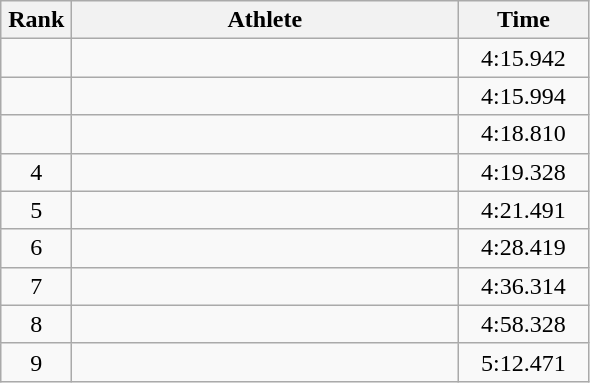<table class=wikitable style="text-align:center">
<tr>
<th width=40>Rank</th>
<th width=250>Athlete</th>
<th width=80>Time</th>
</tr>
<tr>
<td></td>
<td align=left></td>
<td>4:15.942</td>
</tr>
<tr>
<td></td>
<td align=left></td>
<td>4:15.994</td>
</tr>
<tr>
<td></td>
<td align=left></td>
<td>4:18.810</td>
</tr>
<tr>
<td>4</td>
<td align=left></td>
<td>4:19.328</td>
</tr>
<tr>
<td>5</td>
<td align=left></td>
<td>4:21.491</td>
</tr>
<tr>
<td>6</td>
<td align=left></td>
<td>4:28.419</td>
</tr>
<tr>
<td>7</td>
<td align=left></td>
<td>4:36.314</td>
</tr>
<tr>
<td>8</td>
<td align=left></td>
<td>4:58.328</td>
</tr>
<tr>
<td>9</td>
<td align=left></td>
<td>5:12.471</td>
</tr>
</table>
